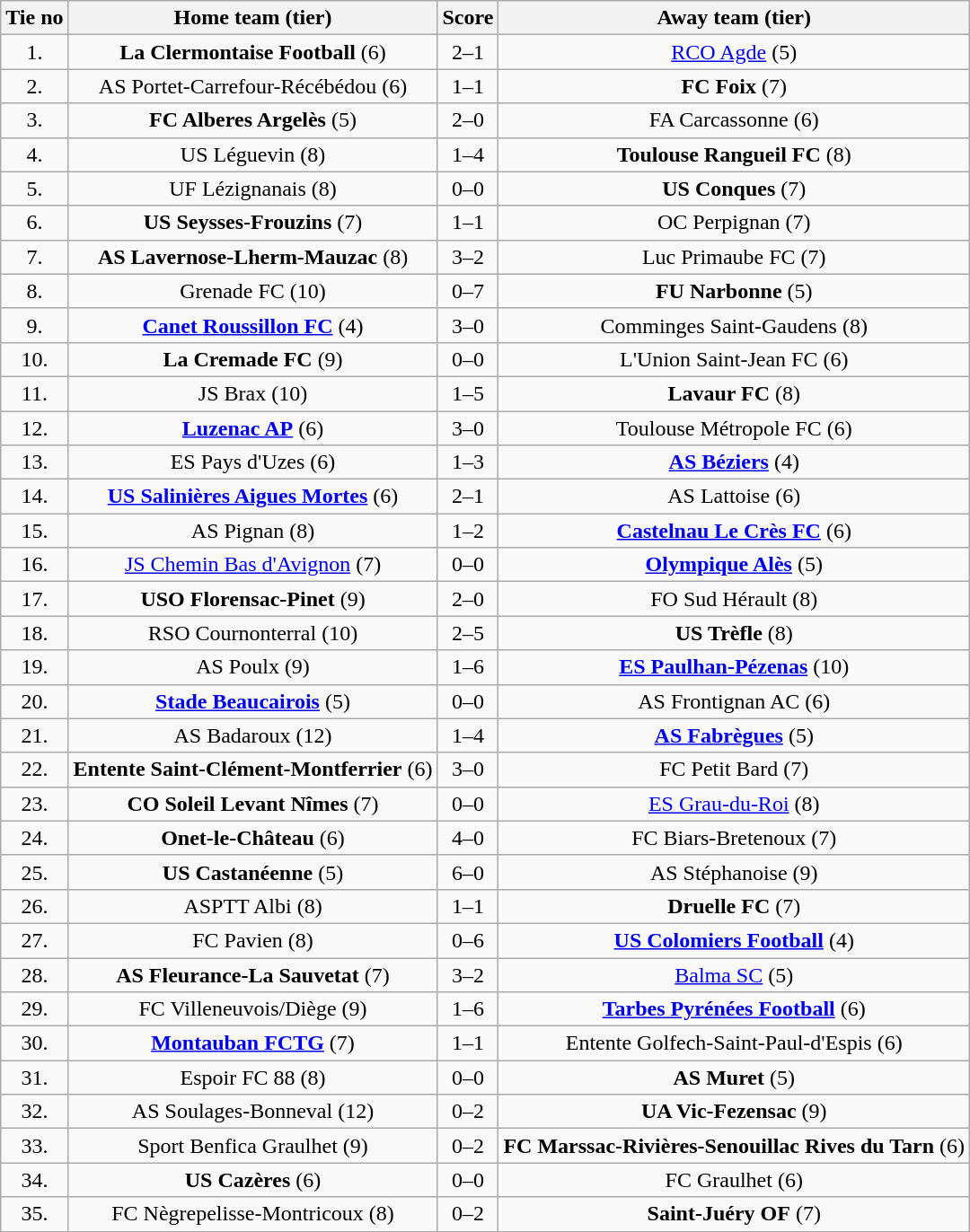<table class="wikitable" style="text-align: center">
<tr>
<th>Tie no</th>
<th>Home team (tier)</th>
<th>Score</th>
<th>Away team (tier)</th>
</tr>
<tr>
<td>1.</td>
<td><strong>La Clermontaise Football</strong> (6)</td>
<td>2–1</td>
<td><a href='#'>RCO Agde</a> (5)</td>
</tr>
<tr>
<td>2.</td>
<td>AS Portet-Carrefour-Récébédou (6)</td>
<td>1–1 </td>
<td><strong>FC Foix</strong> (7)</td>
</tr>
<tr>
<td>3.</td>
<td><strong>FC Alberes Argelès</strong> (5)</td>
<td>2–0</td>
<td>FA Carcassonne (6)</td>
</tr>
<tr>
<td>4.</td>
<td>US Léguevin (8)</td>
<td>1–4</td>
<td><strong>Toulouse Rangueil FC</strong> (8)</td>
</tr>
<tr>
<td>5.</td>
<td>UF Lézignanais (8)</td>
<td>0–0 </td>
<td><strong>US Conques</strong> (7)</td>
</tr>
<tr>
<td>6.</td>
<td><strong>US Seysses-Frouzins</strong> (7)</td>
<td>1–1 </td>
<td>OC Perpignan (7)</td>
</tr>
<tr>
<td>7.</td>
<td><strong>AS Lavernose-Lherm-Mauzac</strong> (8)</td>
<td>3–2</td>
<td>Luc Primaube FC (7)</td>
</tr>
<tr>
<td>8.</td>
<td>Grenade FC (10)</td>
<td>0–7</td>
<td><strong>FU Narbonne</strong> (5)</td>
</tr>
<tr>
<td>9.</td>
<td><strong><a href='#'>Canet Roussillon FC</a></strong> (4)</td>
<td>3–0</td>
<td>Comminges Saint-Gaudens (8)</td>
</tr>
<tr>
<td>10.</td>
<td><strong>La Cremade FC</strong> (9)</td>
<td>0–0 </td>
<td>L'Union Saint-Jean FC (6)</td>
</tr>
<tr>
<td>11.</td>
<td>JS Brax (10)</td>
<td>1–5</td>
<td><strong>Lavaur FC</strong> (8)</td>
</tr>
<tr>
<td>12.</td>
<td><strong><a href='#'>Luzenac AP</a></strong> (6)</td>
<td>3–0</td>
<td>Toulouse Métropole FC (6)</td>
</tr>
<tr>
<td>13.</td>
<td>ES Pays d'Uzes (6)</td>
<td>1–3</td>
<td><strong><a href='#'>AS Béziers</a></strong> (4)</td>
</tr>
<tr>
<td>14.</td>
<td><strong><a href='#'>US Salinières Aigues Mortes</a></strong> (6)</td>
<td>2–1</td>
<td>AS Lattoise (6)</td>
</tr>
<tr>
<td>15.</td>
<td>AS Pignan (8)</td>
<td>1–2</td>
<td><strong><a href='#'>Castelnau Le Crès FC</a></strong> (6)</td>
</tr>
<tr>
<td>16.</td>
<td><a href='#'>JS Chemin Bas d'Avignon</a> (7)</td>
<td>0–0 </td>
<td><strong><a href='#'>Olympique Alès</a></strong> (5)</td>
</tr>
<tr>
<td>17.</td>
<td><strong>USO Florensac-Pinet</strong> (9)</td>
<td>2–0</td>
<td>FO Sud Hérault (8)</td>
</tr>
<tr>
<td>18.</td>
<td>RSO Cournonterral (10)</td>
<td>2–5</td>
<td><strong>US Trèfle</strong> (8)</td>
</tr>
<tr>
<td>19.</td>
<td>AS Poulx (9)</td>
<td>1–6</td>
<td><strong><a href='#'>ES Paulhan-Pézenas</a></strong> (10)</td>
</tr>
<tr>
<td>20.</td>
<td><strong><a href='#'>Stade Beaucairois</a></strong> (5)</td>
<td>0–0 </td>
<td>AS Frontignan AC (6)</td>
</tr>
<tr>
<td>21.</td>
<td>AS Badaroux (12)</td>
<td>1–4</td>
<td><strong><a href='#'>AS Fabrègues</a></strong> (5)</td>
</tr>
<tr>
<td>22.</td>
<td><strong>Entente Saint-Clément-Montferrier</strong> (6)</td>
<td>3–0</td>
<td>FC Petit Bard (7)</td>
</tr>
<tr>
<td>23.</td>
<td><strong>CO Soleil Levant Nîmes</strong> (7)</td>
<td>0–0 </td>
<td><a href='#'>ES Grau-du-Roi</a> (8)</td>
</tr>
<tr>
<td>24.</td>
<td><strong>Onet-le-Château</strong> (6)</td>
<td>4–0</td>
<td>FC Biars-Bretenoux (7)</td>
</tr>
<tr>
<td>25.</td>
<td><strong>US Castanéenne</strong> (5)</td>
<td>6–0</td>
<td>AS Stéphanoise (9)</td>
</tr>
<tr>
<td>26.</td>
<td>ASPTT Albi (8)</td>
<td>1–1 </td>
<td><strong>Druelle FC</strong> (7)</td>
</tr>
<tr>
<td>27.</td>
<td>FC Pavien (8)</td>
<td>0–6</td>
<td><strong><a href='#'>US Colomiers Football</a></strong> (4)</td>
</tr>
<tr>
<td>28.</td>
<td><strong>AS Fleurance-La Sauvetat</strong> (7)</td>
<td>3–2</td>
<td><a href='#'>Balma SC</a> (5)</td>
</tr>
<tr>
<td>29.</td>
<td>FC Villeneuvois/Diège (9)</td>
<td>1–6</td>
<td><strong><a href='#'>Tarbes Pyrénées Football</a></strong> (6)</td>
</tr>
<tr>
<td>30.</td>
<td><strong><a href='#'>Montauban FCTG</a></strong> (7)</td>
<td>1–1 </td>
<td>Entente Golfech-Saint-Paul-d'Espis (6)</td>
</tr>
<tr>
<td>31.</td>
<td>Espoir FC 88 (8)</td>
<td>0–0 </td>
<td><strong>AS Muret</strong> (5)</td>
</tr>
<tr>
<td>32.</td>
<td>AS Soulages-Bonneval (12)</td>
<td>0–2</td>
<td><strong>UA Vic-Fezensac</strong> (9)</td>
</tr>
<tr>
<td>33.</td>
<td>Sport Benfica Graulhet (9)</td>
<td>0–2</td>
<td><strong>FC Marssac-Rivières-Senouillac Rives du Tarn</strong> (6)</td>
</tr>
<tr>
<td>34.</td>
<td><strong>US Cazères</strong> (6)</td>
<td>0–0 </td>
<td>FC Graulhet (6)</td>
</tr>
<tr>
<td>35.</td>
<td>FC Nègrepelisse-Montricoux (8)</td>
<td>0–2</td>
<td><strong>Saint-Juéry OF</strong> (7)</td>
</tr>
</table>
